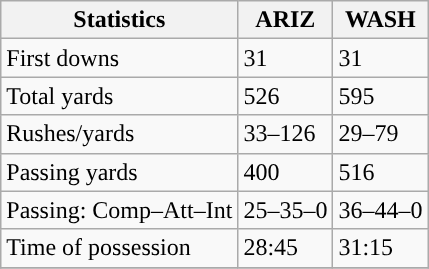<table class="wikitable" style="float: left;">
<tr>
<th>Statistics</th>
<th>ARIZ</th>
<th>WASH</th>
</tr>
<tr>
<td>First downs</td>
<td>31</td>
<td>31</td>
</tr>
<tr>
<td>Total yards</td>
<td>526</td>
<td>595</td>
</tr>
<tr>
<td>Rushes/yards</td>
<td>33–126</td>
<td>29–79</td>
</tr>
<tr>
<td>Passing yards</td>
<td>400</td>
<td>516</td>
</tr>
<tr>
<td>Passing: Comp–Att–Int</td>
<td>25–35–0</td>
<td>36–44–0</td>
</tr>
<tr>
<td>Time of possession</td>
<td>28:45</td>
<td>31:15</td>
</tr>
<tr>
</tr>
</table>
